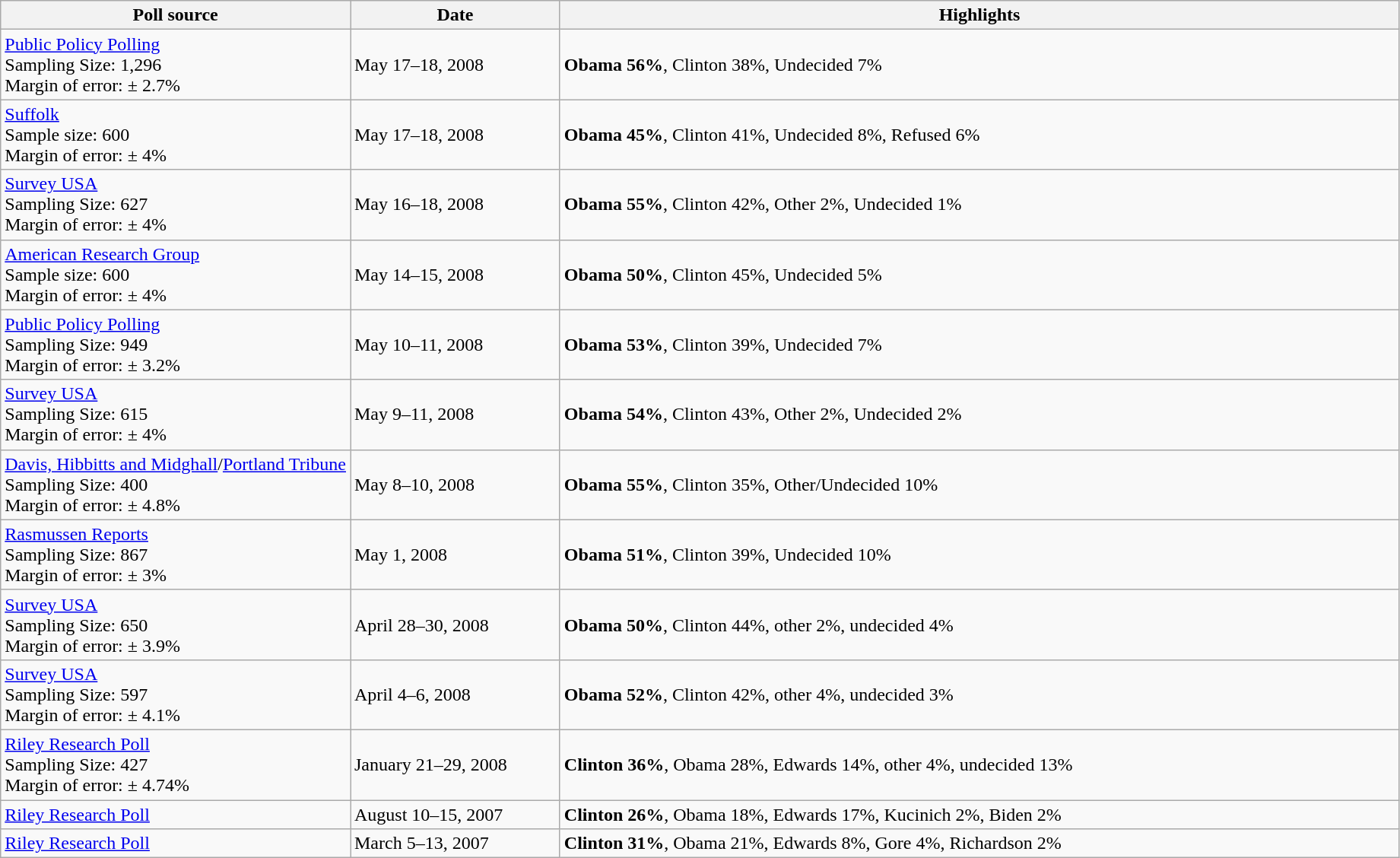<table class="wikitable sortable">
<tr>
<th width="25%">Poll source</th>
<th width="15%">Date</th>
<th width="60%">Highlights</th>
</tr>
<tr>
<td><a href='#'>Public Policy Polling</a><br>Sampling Size: 1,296<br>
Margin of error: ± 2.7%</td>
<td>May 17–18, 2008</td>
<td><strong>Obama 56%</strong>, Clinton 38%, Undecided 7%</td>
</tr>
<tr>
<td><a href='#'>Suffolk</a><br>Sample size: 600<br>
Margin of error: ± 4%</td>
<td>May 17–18, 2008</td>
<td><strong>Obama 45%</strong>, Clinton 41%, Undecided 8%, Refused 6%</td>
</tr>
<tr>
<td><a href='#'>Survey USA</a><br>Sampling Size: 627<br>
Margin of error: ± 4%</td>
<td>May 16–18, 2008</td>
<td><strong>Obama 55%</strong>, Clinton 42%, Other 2%, Undecided 1%</td>
</tr>
<tr>
<td><a href='#'>American Research Group</a><br>Sample size: 600<br>
Margin of error: ± 4%</td>
<td>May 14–15, 2008</td>
<td><strong>Obama 50%</strong>, Clinton 45%, Undecided 5%</td>
</tr>
<tr>
<td><a href='#'>Public Policy Polling</a><br>Sampling Size: 949<br>
Margin of error: ± 3.2%</td>
<td>May 10–11, 2008</td>
<td><strong>Obama 53%</strong>, Clinton 39%, Undecided 7%</td>
</tr>
<tr>
<td><a href='#'>Survey USA</a><br>Sampling Size: 615<br>
Margin of error: ± 4%</td>
<td>May 9–11, 2008</td>
<td><strong>Obama 54%</strong>, Clinton 43%, Other 2%, Undecided 2%</td>
</tr>
<tr>
<td><a href='#'>Davis, Hibbitts and Midghall</a>/<a href='#'>Portland Tribune</a><br>Sampling Size: 400<br>
Margin of error: ± 4.8%</td>
<td>May 8–10, 2008</td>
<td><strong>Obama 55%</strong>, Clinton 35%, Other/Undecided 10%</td>
</tr>
<tr>
<td><a href='#'>Rasmussen Reports</a><br>Sampling Size: 867<br>
Margin of error: ± 3%</td>
<td>May 1, 2008</td>
<td><strong>Obama 51%</strong>, Clinton 39%, Undecided 10%</td>
</tr>
<tr>
<td><a href='#'>Survey USA</a><br>Sampling Size: 650<br>
Margin of error: ± 3.9%</td>
<td>April 28–30, 2008</td>
<td><strong>Obama 50%</strong>, Clinton 44%, other 2%, undecided 4%</td>
</tr>
<tr>
<td><a href='#'>Survey USA</a><br>Sampling Size: 597<br>
Margin of error: ± 4.1%</td>
<td>April 4–6, 2008</td>
<td><strong>Obama 52%</strong>, Clinton 42%, other 4%, undecided 3%</td>
</tr>
<tr>
<td><a href='#'>Riley Research Poll</a><br>Sampling Size: 427<br>
Margin of error: ± 4.74%</td>
<td>January 21–29, 2008</td>
<td><strong>Clinton 36%</strong>, Obama 28%, Edwards 14%, other 4%, undecided 13%</td>
</tr>
<tr>
<td><a href='#'>Riley Research Poll</a></td>
<td>August 10–15, 2007</td>
<td><strong>Clinton 26%</strong>, Obama 18%, Edwards 17%, Kucinich 2%, Biden 2%</td>
</tr>
<tr>
<td><a href='#'>Riley Research Poll</a></td>
<td>March 5–13, 2007</td>
<td><strong>Clinton 31%</strong>, Obama 21%, Edwards 8%, Gore 4%, Richardson 2%</td>
</tr>
</table>
